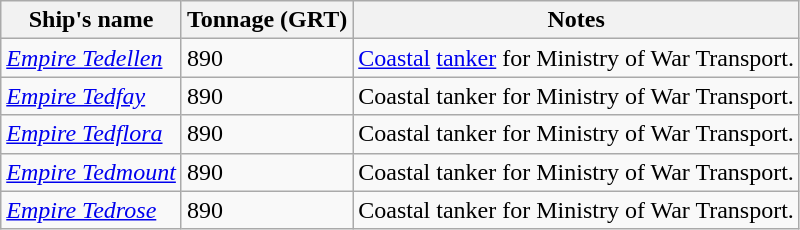<table class="wikitable">
<tr>
<th>Ship's name</th>
<th>Tonnage (GRT)</th>
<th>Notes</th>
</tr>
<tr>
<td><em><a href='#'>Empire Tedellen</a></em></td>
<td>890</td>
<td><a href='#'>Coastal</a> <a href='#'>tanker</a> for Ministry of War Transport.</td>
</tr>
<tr>
<td><em><a href='#'>Empire Tedfay</a></em></td>
<td>890</td>
<td>Coastal tanker for Ministry of War Transport.</td>
</tr>
<tr>
<td><em><a href='#'>Empire Tedflora</a></em></td>
<td>890</td>
<td>Coastal tanker for Ministry of War Transport.</td>
</tr>
<tr>
<td><em><a href='#'>Empire Tedmount</a></em></td>
<td>890</td>
<td>Coastal tanker for Ministry of War Transport.</td>
</tr>
<tr>
<td><em><a href='#'>Empire Tedrose</a></em></td>
<td>890</td>
<td>Coastal tanker for Ministry of War Transport.</td>
</tr>
</table>
